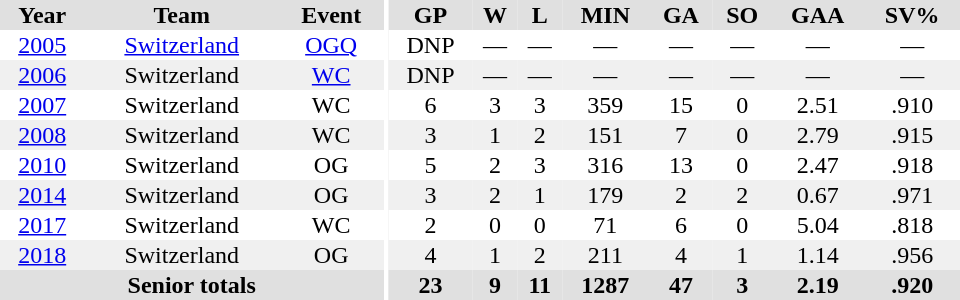<table border="0" cellpadding="1" cellspacing="0" ID="Table3" style="text-align:center; width:40em">
<tr ALIGN="center" bgcolor="#e0e0e0">
<th>Year</th>
<th>Team</th>
<th>Event</th>
<th rowspan="99" bgcolor="#ffffff"></th>
<th>GP</th>
<th>W</th>
<th>L</th>
<th>MIN</th>
<th>GA</th>
<th>SO</th>
<th>GAA</th>
<th>SV%</th>
</tr>
<tr>
<td><a href='#'>2005</a></td>
<td><a href='#'>Switzerland</a></td>
<td><a href='#'>OGQ</a></td>
<td>DNP</td>
<td>—</td>
<td>—</td>
<td>—</td>
<td>—</td>
<td>—</td>
<td>—</td>
<td>—</td>
</tr>
<tr bgcolor="#f0f0f0">
<td><a href='#'>2006</a></td>
<td>Switzerland</td>
<td><a href='#'>WC</a></td>
<td>DNP</td>
<td>—</td>
<td>—</td>
<td>—</td>
<td>—</td>
<td>—</td>
<td>—</td>
<td>—</td>
</tr>
<tr>
<td><a href='#'>2007</a></td>
<td>Switzerland</td>
<td>WC</td>
<td>6</td>
<td>3</td>
<td>3</td>
<td>359</td>
<td>15</td>
<td>0</td>
<td>2.51</td>
<td>.910</td>
</tr>
<tr bgcolor="#f0f0f0">
<td><a href='#'>2008</a></td>
<td>Switzerland</td>
<td>WC</td>
<td>3</td>
<td>1</td>
<td>2</td>
<td>151</td>
<td>7</td>
<td>0</td>
<td>2.79</td>
<td>.915</td>
</tr>
<tr>
<td><a href='#'>2010</a></td>
<td>Switzerland</td>
<td>OG</td>
<td>5</td>
<td>2</td>
<td>3</td>
<td>316</td>
<td>13</td>
<td>0</td>
<td>2.47</td>
<td>.918</td>
</tr>
<tr bgcolor="#f0f0f0">
<td><a href='#'>2014</a></td>
<td>Switzerland</td>
<td>OG</td>
<td>3</td>
<td>2</td>
<td>1</td>
<td>179</td>
<td>2</td>
<td>2</td>
<td>0.67</td>
<td>.971</td>
</tr>
<tr>
<td><a href='#'>2017</a></td>
<td>Switzerland</td>
<td>WC</td>
<td>2</td>
<td>0</td>
<td>0</td>
<td>71</td>
<td>6</td>
<td>0</td>
<td>5.04</td>
<td>.818</td>
</tr>
<tr bgcolor="#f0f0f0">
<td><a href='#'>2018</a></td>
<td>Switzerland</td>
<td>OG</td>
<td>4</td>
<td>1</td>
<td>2</td>
<td>211</td>
<td>4</td>
<td>1</td>
<td>1.14</td>
<td>.956</td>
</tr>
<tr style="background:#e0e0e0;">
<th colspan="3">Senior totals</th>
<th>23</th>
<th>9</th>
<th>11</th>
<th>1287</th>
<th>47</th>
<th>3</th>
<th>2.19</th>
<th>.920</th>
</tr>
</table>
